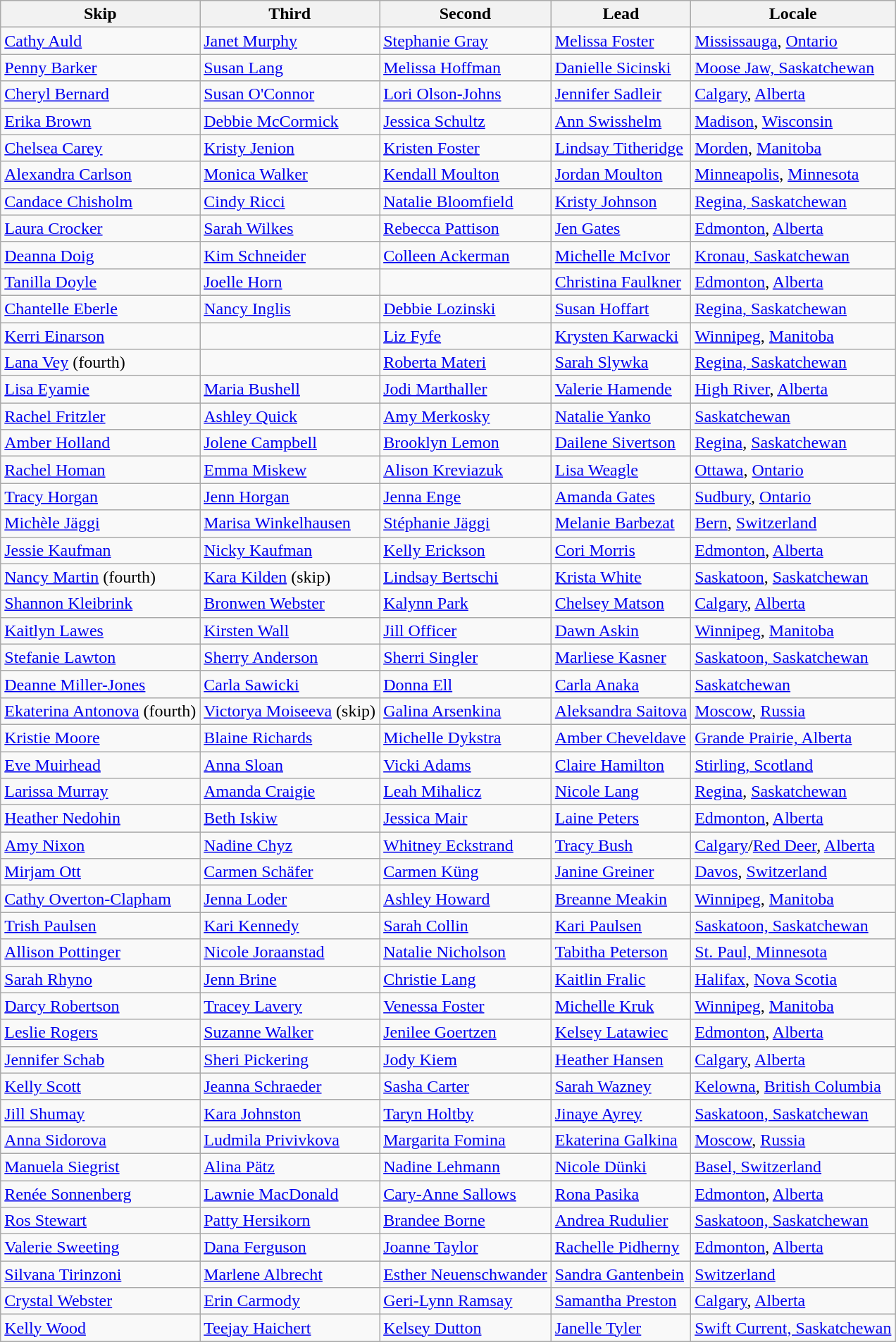<table class=wikitable>
<tr>
<th>Skip</th>
<th>Third</th>
<th>Second</th>
<th>Lead</th>
<th>Locale</th>
</tr>
<tr>
<td><a href='#'>Cathy Auld</a></td>
<td><a href='#'>Janet Murphy</a></td>
<td><a href='#'>Stephanie Gray</a></td>
<td><a href='#'>Melissa Foster</a></td>
<td> <a href='#'>Mississauga</a>, <a href='#'>Ontario</a></td>
</tr>
<tr>
<td><a href='#'>Penny Barker</a></td>
<td><a href='#'>Susan Lang</a></td>
<td><a href='#'>Melissa Hoffman</a></td>
<td><a href='#'>Danielle Sicinski</a></td>
<td> <a href='#'>Moose Jaw, Saskatchewan</a></td>
</tr>
<tr>
<td><a href='#'>Cheryl Bernard</a></td>
<td><a href='#'>Susan O'Connor</a></td>
<td><a href='#'>Lori Olson-Johns</a></td>
<td><a href='#'>Jennifer Sadleir</a></td>
<td> <a href='#'>Calgary</a>, <a href='#'>Alberta</a></td>
</tr>
<tr>
<td><a href='#'>Erika Brown</a></td>
<td><a href='#'>Debbie McCormick</a></td>
<td><a href='#'>Jessica Schultz</a></td>
<td><a href='#'>Ann Swisshelm</a></td>
<td> <a href='#'>Madison</a>, <a href='#'>Wisconsin</a></td>
</tr>
<tr>
<td><a href='#'>Chelsea Carey</a></td>
<td><a href='#'>Kristy Jenion</a></td>
<td><a href='#'>Kristen Foster</a></td>
<td><a href='#'>Lindsay Titheridge</a></td>
<td> <a href='#'>Morden</a>, <a href='#'>Manitoba</a></td>
</tr>
<tr>
<td><a href='#'>Alexandra Carlson</a></td>
<td><a href='#'>Monica Walker</a></td>
<td><a href='#'>Kendall Moulton</a></td>
<td><a href='#'>Jordan Moulton</a></td>
<td> <a href='#'>Minneapolis</a>, <a href='#'>Minnesota</a></td>
</tr>
<tr>
<td><a href='#'>Candace Chisholm</a></td>
<td><a href='#'>Cindy Ricci</a></td>
<td><a href='#'>Natalie Bloomfield</a></td>
<td><a href='#'>Kristy Johnson</a></td>
<td> <a href='#'>Regina, Saskatchewan</a></td>
</tr>
<tr>
<td><a href='#'>Laura Crocker</a></td>
<td><a href='#'>Sarah Wilkes</a></td>
<td><a href='#'>Rebecca Pattison</a></td>
<td><a href='#'>Jen Gates</a></td>
<td> <a href='#'>Edmonton</a>, <a href='#'>Alberta</a></td>
</tr>
<tr>
<td><a href='#'>Deanna Doig</a></td>
<td><a href='#'>Kim Schneider</a></td>
<td><a href='#'>Colleen Ackerman</a></td>
<td><a href='#'>Michelle McIvor</a></td>
<td> <a href='#'>Kronau, Saskatchewan</a></td>
</tr>
<tr>
<td><a href='#'>Tanilla Doyle</a></td>
<td><a href='#'>Joelle Horn</a></td>
<td></td>
<td><a href='#'>Christina Faulkner</a></td>
<td> <a href='#'>Edmonton</a>, <a href='#'>Alberta</a></td>
</tr>
<tr>
<td><a href='#'>Chantelle Eberle</a></td>
<td><a href='#'>Nancy Inglis</a></td>
<td><a href='#'>Debbie Lozinski</a></td>
<td><a href='#'>Susan Hoffart</a></td>
<td> <a href='#'>Regina, Saskatchewan</a></td>
</tr>
<tr>
<td><a href='#'>Kerri Einarson</a></td>
<td></td>
<td><a href='#'>Liz Fyfe</a></td>
<td><a href='#'>Krysten Karwacki</a></td>
<td> <a href='#'>Winnipeg</a>, <a href='#'>Manitoba</a></td>
</tr>
<tr>
<td><a href='#'>Lana Vey</a> (fourth)</td>
<td></td>
<td><a href='#'>Roberta Materi</a></td>
<td><a href='#'>Sarah Slywka</a></td>
<td> <a href='#'>Regina, Saskatchewan</a></td>
</tr>
<tr>
<td><a href='#'>Lisa Eyamie</a></td>
<td><a href='#'>Maria Bushell</a></td>
<td><a href='#'>Jodi Marthaller</a></td>
<td><a href='#'>Valerie Hamende</a></td>
<td> <a href='#'>High River</a>, <a href='#'>Alberta</a></td>
</tr>
<tr>
<td><a href='#'>Rachel Fritzler</a></td>
<td><a href='#'>Ashley Quick</a></td>
<td><a href='#'>Amy Merkosky</a></td>
<td><a href='#'>Natalie Yanko</a></td>
<td> <a href='#'>Saskatchewan</a></td>
</tr>
<tr>
<td><a href='#'>Amber Holland</a></td>
<td><a href='#'>Jolene Campbell</a></td>
<td><a href='#'>Brooklyn Lemon</a></td>
<td><a href='#'>Dailene Sivertson</a></td>
<td> <a href='#'>Regina</a>, <a href='#'>Saskatchewan</a></td>
</tr>
<tr>
<td><a href='#'>Rachel Homan</a></td>
<td><a href='#'>Emma Miskew</a></td>
<td><a href='#'>Alison Kreviazuk</a></td>
<td><a href='#'>Lisa Weagle</a></td>
<td> <a href='#'>Ottawa</a>, <a href='#'>Ontario</a></td>
</tr>
<tr>
<td><a href='#'>Tracy Horgan</a></td>
<td><a href='#'>Jenn Horgan</a></td>
<td><a href='#'>Jenna Enge</a></td>
<td><a href='#'>Amanda Gates</a></td>
<td> <a href='#'>Sudbury</a>, <a href='#'>Ontario</a></td>
</tr>
<tr>
<td><a href='#'>Michèle Jäggi</a></td>
<td><a href='#'>Marisa Winkelhausen</a></td>
<td><a href='#'>Stéphanie Jäggi</a></td>
<td><a href='#'>Melanie Barbezat</a></td>
<td> <a href='#'>Bern</a>, <a href='#'>Switzerland</a></td>
</tr>
<tr>
<td><a href='#'>Jessie Kaufman</a></td>
<td><a href='#'>Nicky Kaufman</a></td>
<td><a href='#'>Kelly Erickson</a></td>
<td><a href='#'>Cori Morris</a></td>
<td> <a href='#'>Edmonton</a>, <a href='#'>Alberta</a></td>
</tr>
<tr>
<td><a href='#'>Nancy Martin</a> (fourth)</td>
<td><a href='#'>Kara Kilden</a> (skip)</td>
<td><a href='#'>Lindsay Bertschi</a></td>
<td><a href='#'>Krista White</a></td>
<td> <a href='#'>Saskatoon</a>, <a href='#'>Saskatchewan</a></td>
</tr>
<tr>
<td><a href='#'>Shannon Kleibrink</a></td>
<td><a href='#'>Bronwen Webster</a></td>
<td><a href='#'>Kalynn Park</a></td>
<td><a href='#'>Chelsey Matson</a></td>
<td> <a href='#'>Calgary</a>, <a href='#'>Alberta</a></td>
</tr>
<tr>
<td><a href='#'>Kaitlyn Lawes</a></td>
<td><a href='#'>Kirsten Wall</a></td>
<td><a href='#'>Jill Officer</a></td>
<td><a href='#'>Dawn Askin</a></td>
<td> <a href='#'>Winnipeg</a>, <a href='#'>Manitoba</a></td>
</tr>
<tr>
<td><a href='#'>Stefanie Lawton</a></td>
<td><a href='#'>Sherry Anderson</a></td>
<td><a href='#'>Sherri Singler</a></td>
<td><a href='#'>Marliese Kasner</a></td>
<td> <a href='#'>Saskatoon, Saskatchewan</a></td>
</tr>
<tr>
<td><a href='#'>Deanne Miller-Jones</a></td>
<td><a href='#'>Carla Sawicki</a></td>
<td><a href='#'>Donna Ell</a></td>
<td><a href='#'>Carla Anaka</a></td>
<td> <a href='#'>Saskatchewan</a></td>
</tr>
<tr>
<td><a href='#'>Ekaterina Antonova</a> (fourth)</td>
<td><a href='#'>Victorya Moiseeva</a> (skip)</td>
<td><a href='#'>Galina Arsenkina</a></td>
<td><a href='#'>Aleksandra Saitova</a></td>
<td> <a href='#'>Moscow</a>, <a href='#'>Russia</a></td>
</tr>
<tr>
<td><a href='#'>Kristie Moore</a></td>
<td><a href='#'>Blaine Richards</a></td>
<td><a href='#'>Michelle Dykstra</a></td>
<td><a href='#'>Amber Cheveldave</a></td>
<td> <a href='#'>Grande Prairie, Alberta</a></td>
</tr>
<tr>
<td><a href='#'>Eve Muirhead</a></td>
<td><a href='#'>Anna Sloan</a></td>
<td><a href='#'>Vicki Adams</a></td>
<td><a href='#'>Claire Hamilton</a></td>
<td> <a href='#'>Stirling, Scotland</a></td>
</tr>
<tr>
<td><a href='#'>Larissa Murray</a></td>
<td><a href='#'>Amanda Craigie</a></td>
<td><a href='#'>Leah Mihalicz</a></td>
<td><a href='#'>Nicole Lang</a></td>
<td> <a href='#'>Regina</a>, <a href='#'>Saskatchewan</a></td>
</tr>
<tr>
<td><a href='#'>Heather Nedohin</a></td>
<td><a href='#'>Beth Iskiw</a></td>
<td><a href='#'>Jessica Mair</a></td>
<td><a href='#'>Laine Peters</a></td>
<td> <a href='#'>Edmonton</a>, <a href='#'>Alberta</a></td>
</tr>
<tr>
<td><a href='#'>Amy Nixon</a></td>
<td><a href='#'>Nadine Chyz</a></td>
<td><a href='#'>Whitney Eckstrand</a></td>
<td><a href='#'>Tracy Bush</a></td>
<td> <a href='#'>Calgary</a>/<a href='#'>Red Deer</a>, <a href='#'>Alberta</a></td>
</tr>
<tr>
<td><a href='#'>Mirjam Ott</a></td>
<td><a href='#'>Carmen Schäfer</a></td>
<td><a href='#'>Carmen Küng</a></td>
<td><a href='#'>Janine Greiner</a></td>
<td> <a href='#'>Davos</a>, <a href='#'>Switzerland</a></td>
</tr>
<tr>
<td><a href='#'>Cathy Overton-Clapham</a></td>
<td><a href='#'>Jenna Loder</a></td>
<td><a href='#'>Ashley Howard</a></td>
<td><a href='#'>Breanne Meakin</a></td>
<td> <a href='#'>Winnipeg</a>, <a href='#'>Manitoba</a></td>
</tr>
<tr>
<td><a href='#'>Trish Paulsen</a></td>
<td><a href='#'>Kari Kennedy</a></td>
<td><a href='#'>Sarah Collin</a></td>
<td><a href='#'>Kari Paulsen</a></td>
<td> <a href='#'>Saskatoon, Saskatchewan</a></td>
</tr>
<tr>
<td><a href='#'>Allison Pottinger</a></td>
<td><a href='#'>Nicole Joraanstad</a></td>
<td><a href='#'>Natalie Nicholson</a></td>
<td><a href='#'>Tabitha Peterson</a></td>
<td> <a href='#'>St. Paul, Minnesota</a></td>
</tr>
<tr>
<td><a href='#'>Sarah Rhyno</a></td>
<td><a href='#'>Jenn Brine</a></td>
<td><a href='#'>Christie Lang</a></td>
<td><a href='#'>Kaitlin Fralic</a></td>
<td>  <a href='#'>Halifax</a>, <a href='#'>Nova Scotia</a></td>
</tr>
<tr>
<td><a href='#'>Darcy Robertson</a></td>
<td><a href='#'>Tracey Lavery</a></td>
<td><a href='#'>Venessa Foster</a></td>
<td><a href='#'>Michelle Kruk</a></td>
<td> <a href='#'>Winnipeg</a>, <a href='#'>Manitoba</a></td>
</tr>
<tr>
<td><a href='#'>Leslie Rogers</a></td>
<td><a href='#'>Suzanne Walker</a></td>
<td><a href='#'>Jenilee Goertzen</a></td>
<td><a href='#'>Kelsey Latawiec</a></td>
<td> <a href='#'>Edmonton</a>, <a href='#'>Alberta</a></td>
</tr>
<tr>
<td><a href='#'>Jennifer Schab</a></td>
<td><a href='#'>Sheri Pickering</a></td>
<td><a href='#'>Jody Kiem</a></td>
<td><a href='#'>Heather Hansen</a></td>
<td> <a href='#'>Calgary</a>, <a href='#'>Alberta</a></td>
</tr>
<tr>
<td><a href='#'>Kelly Scott</a></td>
<td><a href='#'>Jeanna Schraeder</a></td>
<td><a href='#'>Sasha Carter</a></td>
<td><a href='#'>Sarah Wazney</a></td>
<td> <a href='#'>Kelowna</a>, <a href='#'>British Columbia</a></td>
</tr>
<tr>
<td><a href='#'>Jill Shumay</a></td>
<td><a href='#'>Kara Johnston</a></td>
<td><a href='#'>Taryn Holtby</a></td>
<td><a href='#'>Jinaye Ayrey</a></td>
<td> <a href='#'>Saskatoon, Saskatchewan</a></td>
</tr>
<tr>
<td><a href='#'>Anna Sidorova</a></td>
<td><a href='#'>Ludmila Privivkova</a></td>
<td><a href='#'>Margarita Fomina</a></td>
<td><a href='#'>Ekaterina Galkina</a></td>
<td> <a href='#'>Moscow</a>, <a href='#'>Russia</a></td>
</tr>
<tr>
<td><a href='#'>Manuela Siegrist</a></td>
<td><a href='#'>Alina Pätz</a></td>
<td><a href='#'>Nadine Lehmann</a></td>
<td><a href='#'>Nicole Dünki</a></td>
<td> <a href='#'>Basel, Switzerland</a></td>
</tr>
<tr>
<td><a href='#'>Renée Sonnenberg</a></td>
<td><a href='#'>Lawnie MacDonald</a></td>
<td><a href='#'>Cary-Anne Sallows</a></td>
<td><a href='#'>Rona Pasika</a></td>
<td> <a href='#'>Edmonton</a>, <a href='#'>Alberta</a></td>
</tr>
<tr>
<td><a href='#'>Ros Stewart</a></td>
<td><a href='#'>Patty Hersikorn</a></td>
<td><a href='#'>Brandee Borne</a></td>
<td><a href='#'>Andrea Rudulier</a></td>
<td> <a href='#'>Saskatoon, Saskatchewan</a></td>
</tr>
<tr>
<td><a href='#'>Valerie Sweeting</a></td>
<td><a href='#'>Dana Ferguson</a></td>
<td><a href='#'>Joanne Taylor</a></td>
<td><a href='#'>Rachelle Pidherny</a></td>
<td> <a href='#'>Edmonton</a>, <a href='#'>Alberta</a></td>
</tr>
<tr>
<td><a href='#'>Silvana Tirinzoni</a></td>
<td><a href='#'>Marlene Albrecht</a></td>
<td><a href='#'>Esther Neuenschwander</a></td>
<td><a href='#'>Sandra Gantenbein</a></td>
<td> <a href='#'>Switzerland</a></td>
</tr>
<tr>
<td><a href='#'>Crystal Webster</a></td>
<td><a href='#'>Erin Carmody</a></td>
<td><a href='#'>Geri-Lynn Ramsay</a></td>
<td><a href='#'>Samantha Preston</a></td>
<td> <a href='#'>Calgary</a>, <a href='#'>Alberta</a></td>
</tr>
<tr>
<td><a href='#'>Kelly Wood</a></td>
<td><a href='#'>Teejay Haichert</a></td>
<td><a href='#'>Kelsey Dutton</a></td>
<td><a href='#'>Janelle Tyler</a></td>
<td> <a href='#'>Swift Current, Saskatchewan</a></td>
</tr>
</table>
